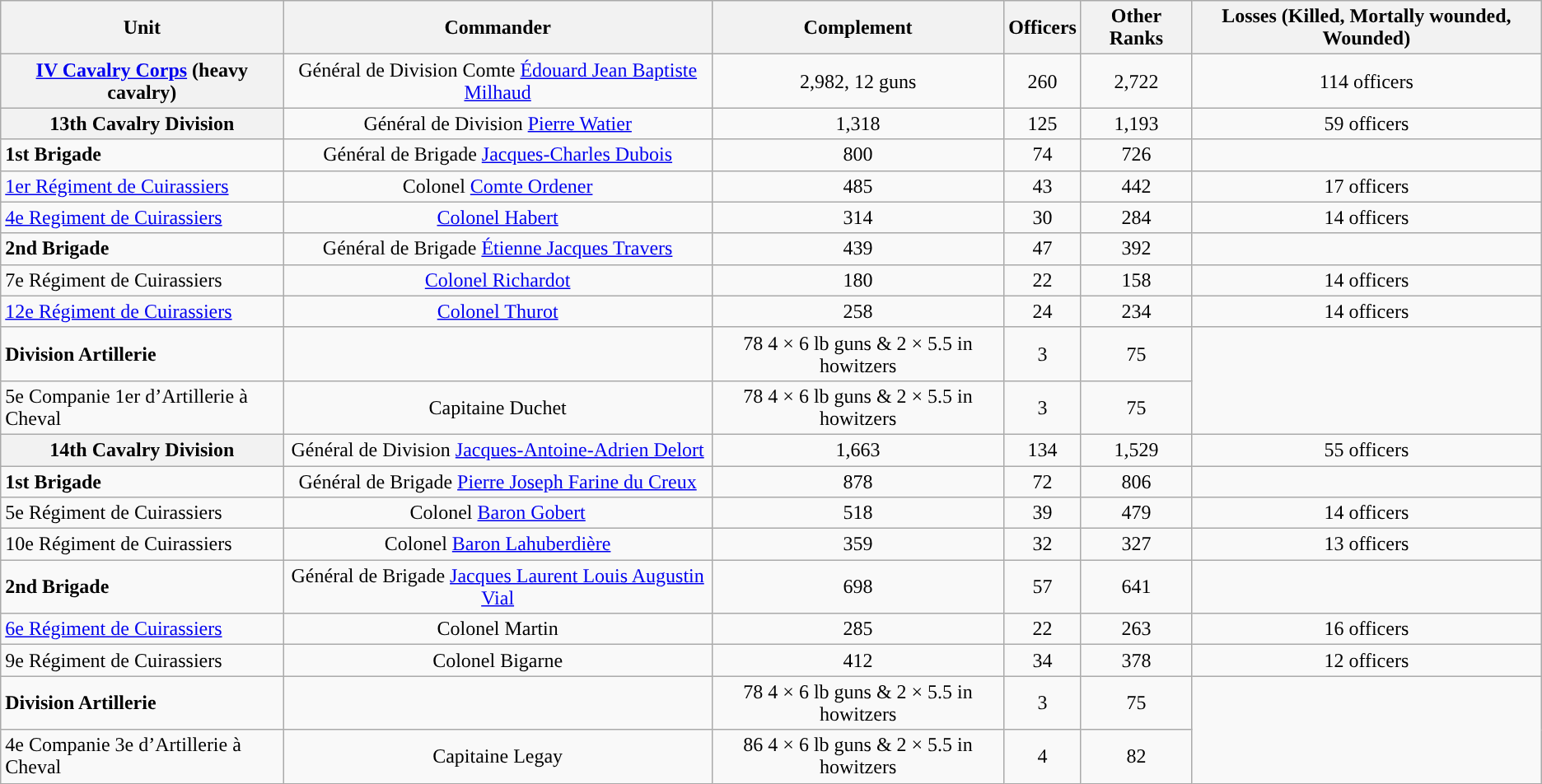<table class="wikitable">
<tr>
<th>Unit</th>
<th>Commander</th>
<th>Complement</th>
<th>Officers</th>
<th>Other Ranks</th>
<th>Losses (Killed, Mortally wounded, Wounded)</th>
</tr>
<tr>
<th colspan="1" bgcolor="#f9f9f9;"><a href='#'>IV Cavalry Corps</a> (heavy cavalry)</th>
<td align="center">Général de Division Comte <a href='#'>Édouard Jean Baptiste Milhaud</a></td>
<td align="center">2,982, 12 guns</td>
<td align="center">260</td>
<td align="center">2,722</td>
<td align="center">114 officers</td>
</tr>
<tr>
<th colspan="1" bgcolor="#f9f9f9;">13th Cavalry Division</th>
<td align="center">Général de Division <a href='#'>Pierre Watier</a></td>
<td align="center">1,318</td>
<td align="center">125</td>
<td align="center">1,193</td>
<td align="center">59 officers</td>
</tr>
<tr>
<td><strong>1st Brigade</strong></td>
<td align="center">Général de Brigade <a href='#'>Jacques-Charles Dubois</a></td>
<td align="center">800</td>
<td align="center">74</td>
<td align="center">726</td>
</tr>
<tr>
<td><a href='#'>1er Régiment de Cuirassiers</a></td>
<td align="center">Colonel <a href='#'>Comte Ordener</a></td>
<td align="center">485</td>
<td align="center">43</td>
<td align="center">442</td>
<td align="center">17 officers</td>
</tr>
<tr>
<td><a href='#'>4e Regiment de Cuirassiers</a></td>
<td align="center"><a href='#'>Colonel Habert</a></td>
<td align="center">314</td>
<td align="center">30</td>
<td align="center">284</td>
<td align="center">14 officers</td>
</tr>
<tr>
<td><strong>2nd Brigade</strong></td>
<td align="center">Général de Brigade <a href='#'>Étienne Jacques Travers</a></td>
<td align="center">439</td>
<td align="center">47</td>
<td align="center">392</td>
</tr>
<tr>
<td>7e Régiment de Cuirassiers</td>
<td align="center"><a href='#'>Colonel Richardot</a></td>
<td align="center">180</td>
<td align="center">22</td>
<td align="center">158</td>
<td align="center">14 officers</td>
</tr>
<tr>
<td><a href='#'>12e Régiment de Cuirassiers</a></td>
<td align="center"><a href='#'>Colonel Thurot</a></td>
<td align="center">258</td>
<td align="center">24</td>
<td align="center">234</td>
<td align="center">14 officers</td>
</tr>
<tr>
<td><strong>Division Artillerie</strong></td>
<td align="center"></td>
<td align="center">78 4 × 6 lb guns & 2 × 5.5 in howitzers</td>
<td align="center">3</td>
<td align="center">75</td>
</tr>
<tr>
<td>5e Companie 1er d’Artillerie à Cheval</td>
<td align="center">Capitaine Duchet</td>
<td align="center">78 4 × 6 lb guns & 2 × 5.5 in howitzers</td>
<td align="center">3</td>
<td align="center">75</td>
</tr>
<tr>
<th colspan="1" bgcolor="#f9f9f9;">14th Cavalry Division</th>
<td align="center">Général de Division <a href='#'>Jacques-Antoine-Adrien Delort</a></td>
<td align="center">1,663</td>
<td align="center">134</td>
<td align="center">1,529</td>
<td align="center">55 officers</td>
</tr>
<tr>
<td><strong>1st Brigade</strong></td>
<td align="center">Général de Brigade <a href='#'>Pierre Joseph Farine du Creux</a></td>
<td align="center">878</td>
<td align="center">72</td>
<td align="center">806</td>
</tr>
<tr>
<td>5e Régiment de Cuirassiers</td>
<td align="center">Colonel <a href='#'>Baron Gobert</a></td>
<td align="center">518</td>
<td align="center">39</td>
<td align="center">479</td>
<td align="center">14 officers</td>
</tr>
<tr>
<td>10e Régiment de Cuirassiers</td>
<td align="center">Colonel <a href='#'>Baron Lahuberdière</a></td>
<td align="center">359</td>
<td align="center">32</td>
<td align="center">327</td>
<td align="center">13 officers</td>
</tr>
<tr>
<td><strong>2nd Brigade</strong></td>
<td align="center">Général de Brigade <a href='#'>Jacques Laurent Louis Augustin Vial</a></td>
<td align="center">698</td>
<td align="center">57</td>
<td align="center">641</td>
</tr>
<tr>
<td><a href='#'>6e Régiment de Cuirassiers</a></td>
<td align="center">Colonel Martin</td>
<td align="center">285</td>
<td align="center">22</td>
<td align="center">263</td>
<td align="center">16 officers</td>
</tr>
<tr>
<td>9e Régiment de Cuirassiers</td>
<td align="center">Colonel Bigarne</td>
<td align="center">412</td>
<td align="center">34</td>
<td align="center">378</td>
<td align="center">12 officers</td>
</tr>
<tr>
<td><strong>Division Artillerie</strong></td>
<td align="center"></td>
<td align="center">78 4 × 6 lb guns & 2 × 5.5 in howitzers</td>
<td align="center">3</td>
<td align="center">75</td>
</tr>
<tr>
<td>4e Companie 3e d’Artillerie à Cheval</td>
<td align="center">Capitaine Legay</td>
<td align="center">86 4 × 6 lb guns & 2 × 5.5 in howitzers</td>
<td align="center">4</td>
<td align="center">82</td>
</tr>
</table>
